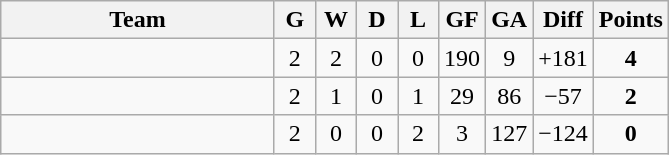<table class="wikitable" style="text-align: center;">
<tr>
<th width="175">Team</th>
<th width="20">G</th>
<th width="20">W</th>
<th width="20">D</th>
<th width="20">L</th>
<th width="20">GF</th>
<th width="20">GA</th>
<th width="20">Diff</th>
<th width="20">Points</th>
</tr>
<tr>
<td align=left></td>
<td>2</td>
<td>2</td>
<td>0</td>
<td>0</td>
<td>190</td>
<td>9</td>
<td>+181</td>
<td><strong>4</strong></td>
</tr>
<tr>
<td align=left></td>
<td>2</td>
<td>1</td>
<td>0</td>
<td>1</td>
<td>29</td>
<td>86</td>
<td>−57</td>
<td><strong>2</strong></td>
</tr>
<tr>
<td align=left></td>
<td>2</td>
<td>0</td>
<td>0</td>
<td>2</td>
<td>3</td>
<td>127</td>
<td>−124</td>
<td><strong>0</strong></td>
</tr>
</table>
